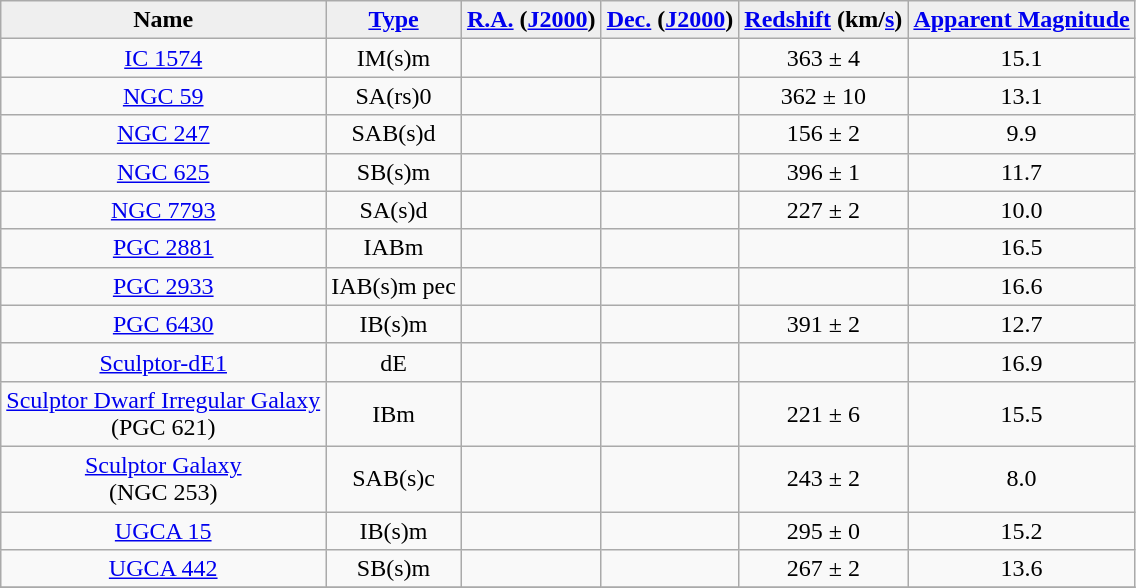<table class="wikitable" style="text-align:center;border-collapse:collapse;" cellpadding="2">
<tr>
<th style="background:#efefef;">Name</th>
<th style="background:#efefef;"><a href='#'>Type</a></th>
<th style="background:#efefef;"><a href='#'>R.A.</a> (<a href='#'>J2000</a>)</th>
<th style="background:#efefef;"><a href='#'>Dec.</a> (<a href='#'>J2000</a>)</th>
<th style="background:#efefef;"><a href='#'>Redshift</a> (km/<a href='#'>s</a>)</th>
<th style="background:#efefef;"><a href='#'>Apparent Magnitude</a></th>
</tr>
<tr>
<td><a href='#'>IC 1574</a></td>
<td>IM(s)m</td>
<td></td>
<td></td>
<td>363 ± 4</td>
<td>15.1</td>
</tr>
<tr>
<td><a href='#'>NGC 59</a></td>
<td>SA(rs)0</td>
<td></td>
<td></td>
<td>362 ± 10</td>
<td>13.1</td>
</tr>
<tr>
<td><a href='#'>NGC 247</a></td>
<td>SAB(s)d</td>
<td></td>
<td></td>
<td>156 ± 2</td>
<td>9.9</td>
</tr>
<tr>
<td><a href='#'>NGC 625</a></td>
<td>SB(s)m</td>
<td></td>
<td></td>
<td>396 ± 1</td>
<td>11.7</td>
</tr>
<tr>
<td><a href='#'>NGC 7793</a></td>
<td>SA(s)d</td>
<td></td>
<td></td>
<td>227 ± 2</td>
<td>10.0</td>
</tr>
<tr>
<td><a href='#'>PGC 2881</a></td>
<td>IABm</td>
<td></td>
<td></td>
<td></td>
<td>16.5</td>
</tr>
<tr>
<td><a href='#'>PGC 2933</a></td>
<td>IAB(s)m pec</td>
<td></td>
<td></td>
<td></td>
<td>16.6</td>
</tr>
<tr>
<td><a href='#'>PGC 6430</a></td>
<td>IB(s)m</td>
<td></td>
<td></td>
<td>391 ± 2</td>
<td>12.7</td>
</tr>
<tr>
<td><a href='#'>Sculptor-dE1</a></td>
<td>dE</td>
<td></td>
<td></td>
<td></td>
<td>16.9</td>
</tr>
<tr>
<td><a href='#'>Sculptor Dwarf Irregular Galaxy</a><br>(PGC 621)</td>
<td>IBm</td>
<td></td>
<td></td>
<td>221 ± 6</td>
<td>15.5</td>
</tr>
<tr>
<td><a href='#'>Sculptor Galaxy</a><br>(NGC 253)</td>
<td>SAB(s)c</td>
<td></td>
<td></td>
<td>243 ± 2</td>
<td>8.0</td>
</tr>
<tr>
<td><a href='#'>UGCA 15</a></td>
<td>IB(s)m</td>
<td></td>
<td></td>
<td>295 ± 0</td>
<td>15.2</td>
</tr>
<tr>
<td><a href='#'>UGCA 442</a></td>
<td>SB(s)m</td>
<td></td>
<td></td>
<td>267 ± 2</td>
<td>13.6</td>
</tr>
<tr>
</tr>
</table>
